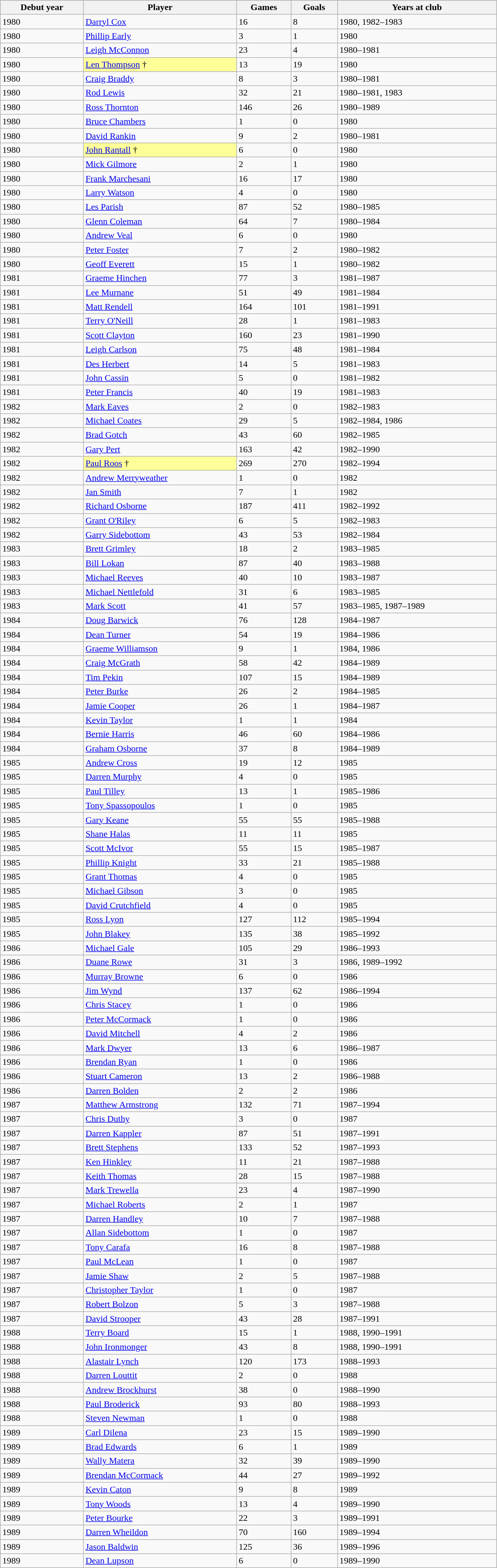<table class="wikitable sortable" style="width:70%;">
<tr style="background:#87cefa;">
<th>Debut year</th>
<th>Player</th>
<th>Games</th>
<th>Goals</th>
<th>Years at club</th>
</tr>
<tr>
<td>1980</td>
<td><a href='#'>Darryl Cox</a></td>
<td>16</td>
<td>8</td>
<td>1980, 1982–1983</td>
</tr>
<tr>
<td>1980</td>
<td><a href='#'>Phillip Early</a></td>
<td>3</td>
<td>1</td>
<td>1980</td>
</tr>
<tr>
<td>1980</td>
<td><a href='#'>Leigh McConnon</a></td>
<td>23</td>
<td>4</td>
<td>1980–1981</td>
</tr>
<tr>
<td>1980</td>
<td style="background:#FFFF99"><a href='#'>Len Thompson</a> †</td>
<td>13</td>
<td>19</td>
<td>1980</td>
</tr>
<tr>
<td>1980</td>
<td><a href='#'>Craig Braddy</a></td>
<td>8</td>
<td>3</td>
<td>1980–1981</td>
</tr>
<tr>
<td>1980</td>
<td><a href='#'>Rod Lewis</a></td>
<td>32</td>
<td>21</td>
<td>1980–1981, 1983</td>
</tr>
<tr>
<td>1980</td>
<td><a href='#'>Ross Thornton</a></td>
<td>146</td>
<td>26</td>
<td>1980–1989</td>
</tr>
<tr>
<td>1980</td>
<td><a href='#'>Bruce Chambers</a></td>
<td>1</td>
<td>0</td>
<td>1980</td>
</tr>
<tr>
<td>1980</td>
<td><a href='#'>David Rankin</a></td>
<td>9</td>
<td>2</td>
<td>1980–1981</td>
</tr>
<tr>
<td>1980</td>
<td style="background:#FFFF99"><a href='#'>John Rantall</a> †</td>
<td>6</td>
<td>0</td>
<td>1980</td>
</tr>
<tr>
<td>1980</td>
<td><a href='#'>Mick Gilmore</a></td>
<td>2</td>
<td>1</td>
<td>1980</td>
</tr>
<tr>
<td>1980</td>
<td><a href='#'>Frank Marchesani</a></td>
<td>16</td>
<td>17</td>
<td>1980</td>
</tr>
<tr>
<td>1980</td>
<td><a href='#'>Larry Watson</a></td>
<td>4</td>
<td>0</td>
<td>1980</td>
</tr>
<tr>
<td>1980</td>
<td><a href='#'>Les Parish</a></td>
<td>87</td>
<td>52</td>
<td>1980–1985</td>
</tr>
<tr>
<td>1980</td>
<td><a href='#'>Glenn Coleman</a></td>
<td>64</td>
<td>7</td>
<td>1980–1984</td>
</tr>
<tr>
<td>1980</td>
<td><a href='#'>Andrew Veal</a></td>
<td>6</td>
<td>0</td>
<td>1980</td>
</tr>
<tr>
<td>1980</td>
<td><a href='#'>Peter Foster</a></td>
<td>7</td>
<td>2</td>
<td>1980–1982</td>
</tr>
<tr>
<td>1980</td>
<td><a href='#'>Geoff Everett</a></td>
<td>15</td>
<td>1</td>
<td>1980–1982</td>
</tr>
<tr>
<td>1981</td>
<td><a href='#'>Graeme Hinchen</a></td>
<td>77</td>
<td>3</td>
<td>1981–1987</td>
</tr>
<tr>
<td>1981</td>
<td><a href='#'>Lee Murnane</a></td>
<td>51</td>
<td>49</td>
<td>1981–1984</td>
</tr>
<tr>
<td>1981</td>
<td><a href='#'>Matt Rendell</a></td>
<td>164</td>
<td>101</td>
<td>1981–1991</td>
</tr>
<tr>
<td>1981</td>
<td><a href='#'>Terry O'Neill</a></td>
<td>28</td>
<td>1</td>
<td>1981–1983</td>
</tr>
<tr>
<td>1981</td>
<td><a href='#'>Scott Clayton</a></td>
<td>160</td>
<td>23</td>
<td>1981–1990</td>
</tr>
<tr>
<td>1981</td>
<td><a href='#'>Leigh Carlson</a></td>
<td>75</td>
<td>48</td>
<td>1981–1984</td>
</tr>
<tr>
<td>1981</td>
<td><a href='#'>Des Herbert</a></td>
<td>14</td>
<td>5</td>
<td>1981–1983</td>
</tr>
<tr>
<td>1981</td>
<td><a href='#'>John Cassin</a></td>
<td>5</td>
<td>0</td>
<td>1981–1982</td>
</tr>
<tr>
<td>1981</td>
<td><a href='#'>Peter Francis</a></td>
<td>40</td>
<td>19</td>
<td>1981–1983</td>
</tr>
<tr>
<td>1982</td>
<td><a href='#'>Mark Eaves</a></td>
<td>2</td>
<td>0</td>
<td>1982–1983</td>
</tr>
<tr>
<td>1982</td>
<td><a href='#'>Michael Coates</a></td>
<td>29</td>
<td>5</td>
<td>1982–1984, 1986</td>
</tr>
<tr>
<td>1982</td>
<td><a href='#'>Brad Gotch</a></td>
<td>43</td>
<td>60</td>
<td>1982–1985</td>
</tr>
<tr>
<td>1982</td>
<td><a href='#'>Gary Pert</a></td>
<td>163</td>
<td>42</td>
<td>1982–1990</td>
</tr>
<tr>
<td>1982</td>
<td style="background:#FFFF99"><a href='#'>Paul Roos</a> †</td>
<td>269</td>
<td>270</td>
<td>1982–1994</td>
</tr>
<tr>
<td>1982</td>
<td><a href='#'>Andrew Merryweather</a></td>
<td>1</td>
<td>0</td>
<td>1982</td>
</tr>
<tr>
<td>1982</td>
<td><a href='#'>Jan Smith</a></td>
<td>7</td>
<td>1</td>
<td>1982</td>
</tr>
<tr>
<td>1982</td>
<td><a href='#'>Richard Osborne</a></td>
<td>187</td>
<td>411</td>
<td>1982–1992</td>
</tr>
<tr>
<td>1982</td>
<td><a href='#'>Grant O'Riley</a></td>
<td>6</td>
<td>5</td>
<td>1982–1983</td>
</tr>
<tr>
<td>1982</td>
<td><a href='#'>Garry Sidebottom</a></td>
<td>43</td>
<td>53</td>
<td>1982–1984</td>
</tr>
<tr>
<td>1983</td>
<td><a href='#'>Brett Grimley</a></td>
<td>18</td>
<td>2</td>
<td>1983–1985</td>
</tr>
<tr>
<td>1983</td>
<td><a href='#'>Bill Lokan</a></td>
<td>87</td>
<td>40</td>
<td>1983–1988</td>
</tr>
<tr>
<td>1983</td>
<td><a href='#'>Michael Reeves</a></td>
<td>40</td>
<td>10</td>
<td>1983–1987</td>
</tr>
<tr>
<td>1983</td>
<td><a href='#'>Michael Nettlefold</a></td>
<td>31</td>
<td>6</td>
<td>1983–1985</td>
</tr>
<tr>
<td>1983</td>
<td><a href='#'>Mark Scott</a></td>
<td>41</td>
<td>57</td>
<td>1983–1985, 1987–1989</td>
</tr>
<tr>
<td>1984</td>
<td><a href='#'>Doug Barwick</a></td>
<td>76</td>
<td>128</td>
<td>1984–1987</td>
</tr>
<tr>
<td>1984</td>
<td><a href='#'>Dean Turner</a></td>
<td>54</td>
<td>19</td>
<td>1984–1986</td>
</tr>
<tr>
<td>1984</td>
<td><a href='#'>Graeme Williamson</a></td>
<td>9</td>
<td>1</td>
<td>1984, 1986</td>
</tr>
<tr>
<td>1984</td>
<td><a href='#'>Craig McGrath</a></td>
<td>58</td>
<td>42</td>
<td>1984–1989</td>
</tr>
<tr>
<td>1984</td>
<td><a href='#'>Tim Pekin</a></td>
<td>107</td>
<td>15</td>
<td>1984–1989</td>
</tr>
<tr>
<td>1984</td>
<td><a href='#'>Peter Burke</a></td>
<td>26</td>
<td>2</td>
<td>1984–1985</td>
</tr>
<tr>
<td>1984</td>
<td><a href='#'>Jamie Cooper</a></td>
<td>26</td>
<td>1</td>
<td>1984–1987</td>
</tr>
<tr>
<td>1984</td>
<td><a href='#'>Kevin Taylor</a></td>
<td>1</td>
<td>1</td>
<td>1984</td>
</tr>
<tr>
<td>1984</td>
<td><a href='#'>Bernie Harris</a></td>
<td>46</td>
<td>60</td>
<td>1984–1986</td>
</tr>
<tr>
<td>1984</td>
<td><a href='#'>Graham Osborne</a></td>
<td>37</td>
<td>8</td>
<td>1984–1989</td>
</tr>
<tr>
<td>1985</td>
<td><a href='#'>Andrew Cross</a></td>
<td>19</td>
<td>12</td>
<td>1985</td>
</tr>
<tr>
<td>1985</td>
<td><a href='#'>Darren Murphy</a></td>
<td>4</td>
<td>0</td>
<td>1985</td>
</tr>
<tr>
<td>1985</td>
<td><a href='#'>Paul Tilley</a></td>
<td>13</td>
<td>1</td>
<td>1985–1986</td>
</tr>
<tr>
<td>1985</td>
<td><a href='#'>Tony Spassopoulos</a></td>
<td>1</td>
<td>0</td>
<td>1985</td>
</tr>
<tr>
<td>1985</td>
<td><a href='#'>Gary Keane</a></td>
<td>55</td>
<td>55</td>
<td>1985–1988</td>
</tr>
<tr>
<td>1985</td>
<td><a href='#'>Shane Halas</a></td>
<td>11</td>
<td>11</td>
<td>1985</td>
</tr>
<tr>
<td>1985</td>
<td><a href='#'>Scott McIvor</a></td>
<td>55</td>
<td>15</td>
<td>1985–1987</td>
</tr>
<tr>
<td>1985</td>
<td><a href='#'>Phillip Knight</a></td>
<td>33</td>
<td>21</td>
<td>1985–1988</td>
</tr>
<tr>
<td>1985</td>
<td><a href='#'>Grant Thomas</a></td>
<td>4</td>
<td>0</td>
<td>1985</td>
</tr>
<tr>
<td>1985</td>
<td><a href='#'>Michael Gibson</a></td>
<td>3</td>
<td>0</td>
<td>1985</td>
</tr>
<tr>
<td>1985</td>
<td><a href='#'>David Crutchfield</a></td>
<td>4</td>
<td>0</td>
<td>1985</td>
</tr>
<tr>
<td>1985</td>
<td><a href='#'>Ross Lyon</a></td>
<td>127</td>
<td>112</td>
<td>1985–1994</td>
</tr>
<tr>
<td>1985</td>
<td><a href='#'>John Blakey</a></td>
<td>135</td>
<td>38</td>
<td>1985–1992</td>
</tr>
<tr>
<td>1986</td>
<td><a href='#'>Michael Gale</a></td>
<td>105</td>
<td>29</td>
<td>1986–1993</td>
</tr>
<tr>
<td>1986</td>
<td><a href='#'>Duane Rowe</a></td>
<td>31</td>
<td>3</td>
<td>1986, 1989–1992</td>
</tr>
<tr>
<td>1986</td>
<td><a href='#'>Murray Browne</a></td>
<td>6</td>
<td>0</td>
<td>1986</td>
</tr>
<tr>
<td>1986</td>
<td><a href='#'>Jim Wynd</a></td>
<td>137</td>
<td>62</td>
<td>1986–1994</td>
</tr>
<tr>
<td>1986</td>
<td><a href='#'>Chris Stacey</a></td>
<td>1</td>
<td>0</td>
<td>1986</td>
</tr>
<tr>
<td>1986</td>
<td><a href='#'>Peter McCormack</a></td>
<td>1</td>
<td>0</td>
<td>1986</td>
</tr>
<tr>
<td>1986</td>
<td><a href='#'>David Mitchell</a></td>
<td>4</td>
<td>2</td>
<td>1986</td>
</tr>
<tr>
<td>1986</td>
<td><a href='#'>Mark Dwyer</a></td>
<td>13</td>
<td>6</td>
<td>1986–1987</td>
</tr>
<tr>
<td>1986</td>
<td><a href='#'>Brendan Ryan</a></td>
<td>1</td>
<td>0</td>
<td>1986</td>
</tr>
<tr>
<td>1986</td>
<td><a href='#'>Stuart Cameron</a></td>
<td>13</td>
<td>2</td>
<td>1986–1988</td>
</tr>
<tr>
<td>1986</td>
<td><a href='#'>Darren Bolden</a></td>
<td>2</td>
<td>2</td>
<td>1986</td>
</tr>
<tr>
<td>1987</td>
<td><a href='#'>Matthew Armstrong</a></td>
<td>132</td>
<td>71</td>
<td>1987–1994</td>
</tr>
<tr>
<td>1987</td>
<td><a href='#'>Chris Duthy</a></td>
<td>3</td>
<td>0</td>
<td>1987</td>
</tr>
<tr>
<td>1987</td>
<td><a href='#'>Darren Kappler</a></td>
<td>87</td>
<td>51</td>
<td>1987–1991</td>
</tr>
<tr>
<td>1987</td>
<td><a href='#'>Brett Stephens</a></td>
<td>133</td>
<td>52</td>
<td>1987–1993</td>
</tr>
<tr>
<td>1987</td>
<td><a href='#'>Ken Hinkley</a></td>
<td>11</td>
<td>21</td>
<td>1987–1988</td>
</tr>
<tr>
<td>1987</td>
<td><a href='#'>Keith Thomas</a></td>
<td>28</td>
<td>15</td>
<td>1987–1988</td>
</tr>
<tr>
<td>1987</td>
<td><a href='#'>Mark Trewella</a></td>
<td>23</td>
<td>4</td>
<td>1987–1990</td>
</tr>
<tr>
<td>1987</td>
<td><a href='#'>Michael Roberts</a></td>
<td>2</td>
<td>1</td>
<td>1987</td>
</tr>
<tr>
<td>1987</td>
<td><a href='#'>Darren Handley</a></td>
<td>10</td>
<td>7</td>
<td>1987–1988</td>
</tr>
<tr>
<td>1987</td>
<td><a href='#'>Allan Sidebottom</a></td>
<td>1</td>
<td>0</td>
<td>1987</td>
</tr>
<tr>
<td>1987</td>
<td><a href='#'>Tony Carafa</a></td>
<td>16</td>
<td>8</td>
<td>1987–1988</td>
</tr>
<tr>
<td>1987</td>
<td><a href='#'>Paul McLean</a></td>
<td>1</td>
<td>0</td>
<td>1987</td>
</tr>
<tr>
<td>1987</td>
<td><a href='#'>Jamie Shaw</a></td>
<td>2</td>
<td>5</td>
<td>1987–1988</td>
</tr>
<tr>
<td>1987</td>
<td><a href='#'>Christopher Taylor</a></td>
<td>1</td>
<td>0</td>
<td>1987</td>
</tr>
<tr>
<td>1987</td>
<td><a href='#'>Robert Bolzon</a></td>
<td>5</td>
<td>3</td>
<td>1987–1988</td>
</tr>
<tr>
<td>1987</td>
<td><a href='#'>David Strooper</a></td>
<td>43</td>
<td>28</td>
<td>1987–1991</td>
</tr>
<tr>
<td>1988</td>
<td><a href='#'>Terry Board</a></td>
<td>15</td>
<td>1</td>
<td>1988, 1990–1991</td>
</tr>
<tr>
<td>1988</td>
<td><a href='#'>John Ironmonger</a></td>
<td>43</td>
<td>8</td>
<td>1988, 1990–1991</td>
</tr>
<tr>
<td>1988</td>
<td><a href='#'>Alastair Lynch</a></td>
<td>120</td>
<td>173</td>
<td>1988–1993</td>
</tr>
<tr>
<td>1988</td>
<td><a href='#'>Darren Louttit</a></td>
<td>2</td>
<td>0</td>
<td>1988</td>
</tr>
<tr>
<td>1988</td>
<td><a href='#'>Andrew Brockhurst</a></td>
<td>38</td>
<td>0</td>
<td>1988–1990</td>
</tr>
<tr>
<td>1988</td>
<td><a href='#'>Paul Broderick</a></td>
<td>93</td>
<td>80</td>
<td>1988–1993</td>
</tr>
<tr>
<td>1988</td>
<td><a href='#'>Steven Newman</a></td>
<td>1</td>
<td>0</td>
<td>1988</td>
</tr>
<tr>
<td>1989</td>
<td><a href='#'>Carl Dilena</a></td>
<td>23</td>
<td>15</td>
<td>1989–1990</td>
</tr>
<tr>
<td>1989</td>
<td><a href='#'>Brad Edwards</a></td>
<td>6</td>
<td>1</td>
<td>1989</td>
</tr>
<tr>
<td>1989</td>
<td><a href='#'>Wally Matera</a></td>
<td>32</td>
<td>39</td>
<td>1989–1990</td>
</tr>
<tr>
<td>1989</td>
<td><a href='#'>Brendan McCormack</a></td>
<td>44</td>
<td>27</td>
<td>1989–1992</td>
</tr>
<tr>
<td>1989</td>
<td><a href='#'>Kevin Caton</a></td>
<td>9</td>
<td>8</td>
<td>1989</td>
</tr>
<tr>
<td>1989</td>
<td><a href='#'>Tony Woods</a></td>
<td>13</td>
<td>4</td>
<td>1989–1990</td>
</tr>
<tr>
<td>1989</td>
<td><a href='#'>Peter Bourke</a></td>
<td>22</td>
<td>3</td>
<td>1989–1991</td>
</tr>
<tr>
<td>1989</td>
<td><a href='#'>Darren Wheildon</a></td>
<td>70</td>
<td>160</td>
<td>1989–1994</td>
</tr>
<tr>
<td>1989</td>
<td><a href='#'>Jason Baldwin</a></td>
<td>125</td>
<td>36</td>
<td>1989–1996</td>
</tr>
<tr>
<td>1989</td>
<td><a href='#'>Dean Lupson</a></td>
<td>6</td>
<td>0</td>
<td>1989–1990</td>
</tr>
</table>
